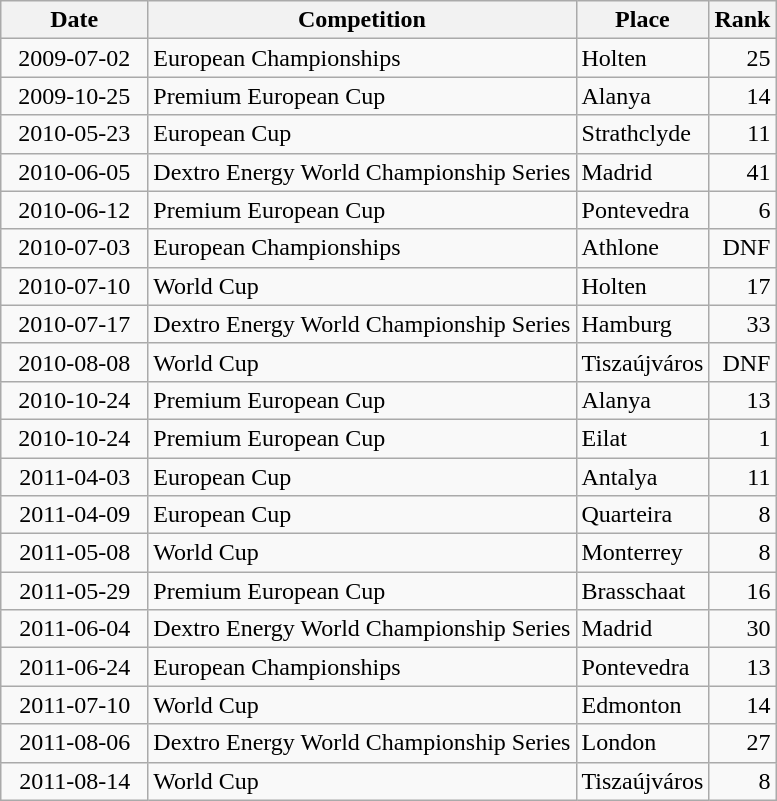<table class="wikitable sortable">
<tr>
<th>Date</th>
<th>Competition</th>
<th>Place</th>
<th>Rank</th>
</tr>
<tr>
<td style="text-align:right">  2009-07-02  </td>
<td>European Championships</td>
<td>Holten</td>
<td style="text-align:right">25</td>
</tr>
<tr>
<td style="text-align:right">  2009-10-25  </td>
<td>Premium European Cup</td>
<td>Alanya</td>
<td style="text-align:right">14</td>
</tr>
<tr>
<td style="text-align:right">  2010-05-23  </td>
<td>European Cup</td>
<td>Strathclyde</td>
<td style="text-align:right">11</td>
</tr>
<tr>
<td style="text-align:right">  2010-06-05  </td>
<td>Dextro Energy World Championship Series</td>
<td>Madrid</td>
<td style="text-align:right">41</td>
</tr>
<tr>
<td style="text-align:right">  2010-06-12  </td>
<td>Premium European Cup</td>
<td>Pontevedra</td>
<td style="text-align:right">6</td>
</tr>
<tr>
<td style="text-align:right">  2010-07-03  </td>
<td>European Championships</td>
<td>Athlone</td>
<td style="text-align:right">DNF</td>
</tr>
<tr>
<td style="text-align:right">  2010-07-10  </td>
<td>World Cup</td>
<td>Holten</td>
<td style="text-align:right">17</td>
</tr>
<tr>
<td style="text-align:right">  2010-07-17  </td>
<td>Dextro Energy World Championship Series</td>
<td>Hamburg</td>
<td style="text-align:right">33</td>
</tr>
<tr>
<td style="text-align:right">  2010-08-08  </td>
<td>World Cup</td>
<td>Tiszaújváros</td>
<td style="text-align:right">DNF</td>
</tr>
<tr>
<td style="text-align:right">  2010-10-24  </td>
<td>Premium European Cup</td>
<td>Alanya</td>
<td style="text-align:right">13</td>
</tr>
<tr>
<td style="text-align:right">  2010-10-24  </td>
<td>Premium European Cup</td>
<td>Eilat</td>
<td style="text-align:right">1</td>
</tr>
<tr>
<td style="text-align:right">  2011-04-03  </td>
<td>European Cup</td>
<td>Antalya</td>
<td style="text-align:right">11</td>
</tr>
<tr>
<td style="text-align:right">  2011-04-09  </td>
<td>European Cup</td>
<td>Quarteira</td>
<td style="text-align:right">8</td>
</tr>
<tr>
<td style="text-align:right">  2011-05-08  </td>
<td>World Cup</td>
<td>Monterrey</td>
<td style="text-align:right">8</td>
</tr>
<tr>
<td style="text-align:right">  2011-05-29  </td>
<td>Premium European Cup</td>
<td>Brasschaat</td>
<td style="text-align:right">16</td>
</tr>
<tr>
<td style="text-align:right">  2011-06-04  </td>
<td>Dextro Energy World Championship Series</td>
<td>Madrid</td>
<td style="text-align:right">30</td>
</tr>
<tr>
<td style="text-align:right">  2011-06-24  </td>
<td>European Championships</td>
<td>Pontevedra</td>
<td style="text-align:right">13</td>
</tr>
<tr>
<td style="text-align:right">  2011-07-10  </td>
<td>World Cup</td>
<td>Edmonton</td>
<td style="text-align:right">14</td>
</tr>
<tr>
<td style="text-align:right">  2011-08-06  </td>
<td>Dextro Energy World Championship Series</td>
<td>London</td>
<td style="text-align:right">27</td>
</tr>
<tr>
<td style="text-align:right">  2011-08-14  </td>
<td>World Cup</td>
<td>Tiszaújváros</td>
<td style="text-align:right">8</td>
</tr>
</table>
